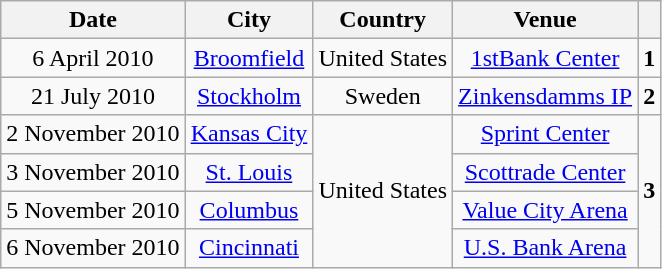<table class="wikitable" style="text-align:center">
<tr>
<th>Date</th>
<th>City</th>
<th>Country</th>
<th>Venue</th>
<th></th>
</tr>
<tr>
<td>6 April 2010</td>
<td><a href='#'>Broomfield</a></td>
<td>United States</td>
<td><a href='#'>1stBank Center</a></td>
<td><strong>1</strong></td>
</tr>
<tr>
<td>21 July 2010</td>
<td><a href='#'>Stockholm</a></td>
<td>Sweden</td>
<td><a href='#'>Zinkensdamms IP</a></td>
<td><strong>2</strong></td>
</tr>
<tr>
<td>2 November 2010</td>
<td><a href='#'>Kansas City</a></td>
<td rowspan="4">United States</td>
<td><a href='#'>Sprint Center</a></td>
<td rowspan="4"><strong>3</strong></td>
</tr>
<tr>
<td>3 November 2010</td>
<td><a href='#'>St. Louis</a></td>
<td><a href='#'>Scottrade Center</a></td>
</tr>
<tr>
<td>5 November 2010</td>
<td><a href='#'>Columbus</a></td>
<td><a href='#'>Value City Arena</a></td>
</tr>
<tr>
<td>6 November 2010</td>
<td><a href='#'>Cincinnati</a></td>
<td><a href='#'>U.S. Bank Arena</a></td>
</tr>
</table>
